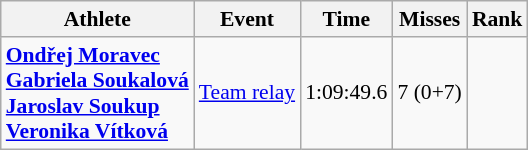<table class="wikitable" style="font-size:90%">
<tr>
<th>Athlete</th>
<th>Event</th>
<th>Time</th>
<th>Misses</th>
<th>Rank</th>
</tr>
<tr align=center>
<td align=left><strong><a href='#'>Ondřej Moravec</a><br><a href='#'>Gabriela Soukalová</a><br><a href='#'>Jaroslav Soukup</a><br><a href='#'>Veronika Vítková</a></strong></td>
<td align=left><a href='#'>Team relay</a></td>
<td>1:09:49.6</td>
<td>7 (0+7)</td>
<td></td>
</tr>
</table>
